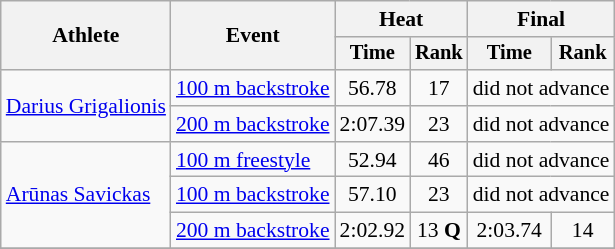<table class=wikitable style="font-size:90%">
<tr>
<th rowspan="2">Athlete</th>
<th rowspan="2">Event</th>
<th colspan="2">Heat</th>
<th colspan="2">Final</th>
</tr>
<tr style="font-size:95%">
<th>Time</th>
<th>Rank</th>
<th>Time</th>
<th>Rank</th>
</tr>
<tr align=center>
<td align=left rowspan=2><a href='#'>Darius Grigalionis</a></td>
<td align=left><a href='#'>100 m backstroke</a></td>
<td>56.78</td>
<td>17</td>
<td colspan=2>did not advance</td>
</tr>
<tr align=center>
<td align=left><a href='#'>200 m backstroke</a></td>
<td>2:07.39</td>
<td>23</td>
<td colspan=2>did not advance</td>
</tr>
<tr align=center>
<td align=left rowspan=3><a href='#'>Arūnas Savickas</a></td>
<td align=left><a href='#'>100 m freestyle</a></td>
<td>52.94</td>
<td>46</td>
<td colspan=2>did not advance</td>
</tr>
<tr align=center>
<td align=left><a href='#'>100 m backstroke</a></td>
<td>57.10</td>
<td>23</td>
<td colspan=2>did not advance</td>
</tr>
<tr align=center>
<td align=left><a href='#'>200 m backstroke</a></td>
<td>2:02.92</td>
<td>13 <strong>Q</strong></td>
<td>2:03.74</td>
<td>14</td>
</tr>
<tr align=center>
</tr>
</table>
